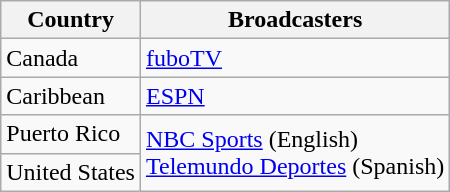<table class="wikitable sortable">
<tr>
<th>Country</th>
<th>Broadcasters</th>
</tr>
<tr>
<td>Canada</td>
<td><a href='#'>fuboTV</a></td>
</tr>
<tr>
<td>Caribbean</td>
<td><a href='#'>ESPN</a></td>
</tr>
<tr>
<td>Puerto Rico</td>
<td rowspan = "2"><a href='#'>NBC Sports</a> (English)<br><a href='#'>Telemundo Deportes</a> (Spanish)</td>
</tr>
<tr>
<td>United States</td>
</tr>
</table>
